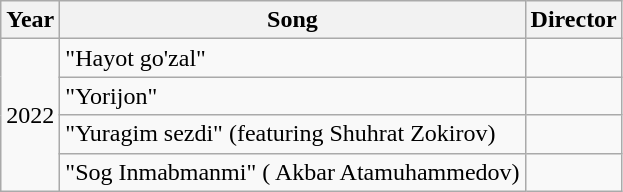<table class="wikitable" style="text-align:left;">
<tr>
<th>Year</th>
<th>Song</th>
<th>Director</th>
</tr>
<tr>
<td rowspan="4">2022</td>
<td>"Hayot go'zal"</td>
<td></td>
</tr>
<tr>
<td>"Yorijon"</td>
<td></td>
</tr>
<tr>
<td>"Yuragim sezdi" (featuring Shuhrat Zokirov)</td>
<td></td>
</tr>
<tr>
<td>"Sog Inmabmanmi" ( Akbar Atamuhammedov)</td>
<td></td>
</tr>
</table>
